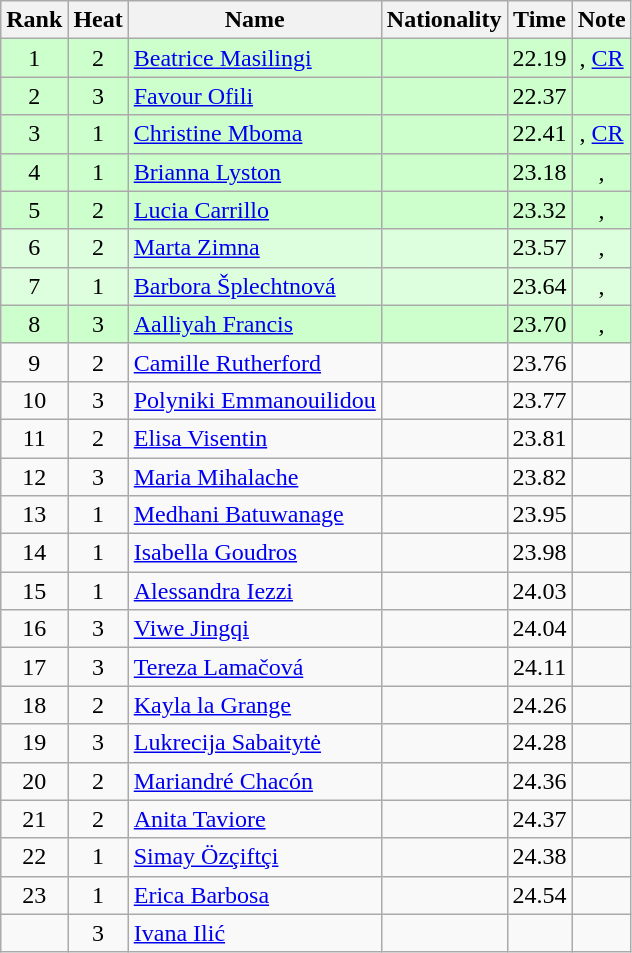<table class="wikitable sortable" style="text-align:center">
<tr>
<th>Rank</th>
<th>Heat</th>
<th>Name</th>
<th>Nationality</th>
<th>Time</th>
<th>Note</th>
</tr>
<tr bgcolor=ccffcc>
<td>1</td>
<td>2</td>
<td align=left><a href='#'>Beatrice Masilingi</a></td>
<td align=left></td>
<td>22.19</td>
<td>, <a href='#'>CR</a></td>
</tr>
<tr bgcolor=ccffcc>
<td>2</td>
<td>3</td>
<td align=left><a href='#'>Favour Ofili</a></td>
<td align=left></td>
<td>22.37</td>
<td></td>
</tr>
<tr bgcolor=ccffcc>
<td>3</td>
<td>1</td>
<td align=left><a href='#'>Christine Mboma</a></td>
<td align=left></td>
<td>22.41</td>
<td>, <a href='#'>CR</a></td>
</tr>
<tr bgcolor=ccffcc>
<td>4</td>
<td>1</td>
<td align=left><a href='#'>Brianna Lyston</a></td>
<td align=left></td>
<td>23.18</td>
<td>, </td>
</tr>
<tr bgcolor=ccffcc>
<td>5</td>
<td>2</td>
<td align=left><a href='#'>Lucia Carrillo</a></td>
<td align=left></td>
<td>23.32</td>
<td>, </td>
</tr>
<tr bgcolor=ddffdd>
<td>6</td>
<td>2</td>
<td align=left><a href='#'>Marta Zimna</a></td>
<td align=left></td>
<td>23.57</td>
<td>, </td>
</tr>
<tr bgcolor=ddffdd>
<td>7</td>
<td>1</td>
<td align=left><a href='#'>Barbora Šplechtnová</a></td>
<td align=left></td>
<td>23.64</td>
<td>, </td>
</tr>
<tr bgcolor=ccffcc>
<td>8</td>
<td>3</td>
<td align=left><a href='#'>Aalliyah Francis</a></td>
<td align=left></td>
<td>23.70</td>
<td>, </td>
</tr>
<tr>
<td>9</td>
<td>2</td>
<td align=left><a href='#'> Camille Rutherford</a></td>
<td align=left></td>
<td>23.76</td>
<td></td>
</tr>
<tr>
<td>10</td>
<td>3</td>
<td align=left><a href='#'>Polyniki Emmanouilidou</a></td>
<td align=left></td>
<td>23.77</td>
<td></td>
</tr>
<tr>
<td>11</td>
<td>2</td>
<td align=left><a href='#'>Elisa Visentin</a></td>
<td align=left></td>
<td>23.81</td>
<td></td>
</tr>
<tr>
<td>12</td>
<td>3</td>
<td align=left><a href='#'>Maria Mihalache</a></td>
<td align=left></td>
<td>23.82</td>
<td></td>
</tr>
<tr>
<td>13</td>
<td>1</td>
<td align=left><a href='#'>Medhani Batuwanage</a></td>
<td align=left></td>
<td>23.95</td>
<td></td>
</tr>
<tr>
<td>14</td>
<td>1</td>
<td align=left><a href='#'>Isabella Goudros</a></td>
<td align=left></td>
<td>23.98</td>
<td></td>
</tr>
<tr>
<td>15</td>
<td>1</td>
<td align=left><a href='#'>Alessandra Iezzi</a></td>
<td align=left></td>
<td>24.03</td>
<td></td>
</tr>
<tr>
<td>16</td>
<td>3</td>
<td align=left><a href='#'>Viwe Jingqi</a></td>
<td align=left></td>
<td>24.04</td>
<td></td>
</tr>
<tr>
<td>17</td>
<td>3</td>
<td align=left><a href='#'>Tereza Lamačová</a></td>
<td align=left></td>
<td>24.11</td>
<td></td>
</tr>
<tr>
<td>18</td>
<td>2</td>
<td align=left><a href='#'>Kayla la Grange</a></td>
<td align=left></td>
<td>24.26</td>
<td></td>
</tr>
<tr>
<td>19</td>
<td>3</td>
<td align=left><a href='#'>Lukrecija Sabaitytė</a></td>
<td align=left></td>
<td>24.28</td>
<td></td>
</tr>
<tr>
<td>20</td>
<td>2</td>
<td align=left><a href='#'>Mariandré Chacón</a></td>
<td align=left></td>
<td>24.36</td>
<td></td>
</tr>
<tr>
<td>21</td>
<td>2</td>
<td align=left><a href='#'>Anita Taviore</a></td>
<td align=left></td>
<td>24.37</td>
<td></td>
</tr>
<tr>
<td>22</td>
<td>1</td>
<td align=left><a href='#'>Simay Özçiftçi</a></td>
<td align=left></td>
<td>24.38</td>
<td></td>
</tr>
<tr>
<td>23</td>
<td>1</td>
<td align=left><a href='#'>Erica Barbosa</a></td>
<td align=left></td>
<td>24.54</td>
<td></td>
</tr>
<tr>
<td></td>
<td>3</td>
<td align=left><a href='#'>Ivana Ilić</a></td>
<td align=left></td>
<td></td>
<td></td>
</tr>
</table>
